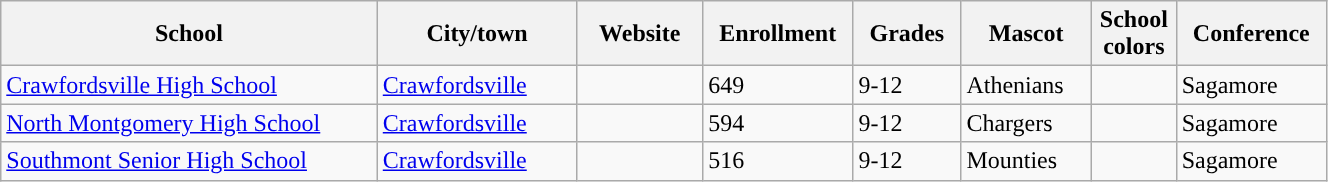<table class="wikitable sortable" width="70%">
<tr>
<th width="20%">School</th>
<th width="08%">City/town</th>
<th width="06%">Website</th>
<th width="04%">Enrollment</th>
<th width="04%">Grades</th>
<th width="04%">Mascot</th>
<th width=01%>School colors</th>
<th width="04%">Conference</th>
</tr>
<tr>
<td><a href='#'>Crawfordsville High School</a></td>
<td><a href='#'>Crawfordsville</a></td>
<td></td>
<td>649</td>
<td>9-12</td>
<td>Athenians</td>
<td> </td>
<td>Sagamore</td>
</tr>
<tr>
<td><a href='#'>North Montgomery High School</a></td>
<td><a href='#'>Crawfordsville</a></td>
<td></td>
<td>594</td>
<td>9-12</td>
<td>Chargers</td>
<td> </td>
<td>Sagamore</td>
</tr>
<tr>
<td><a href='#'>Southmont Senior High School</a></td>
<td><a href='#'>Crawfordsville</a></td>
<td></td>
<td>516</td>
<td>9-12</td>
<td>Mounties</td>
<td> </td>
<td>Sagamore</td>
</tr>
</table>
